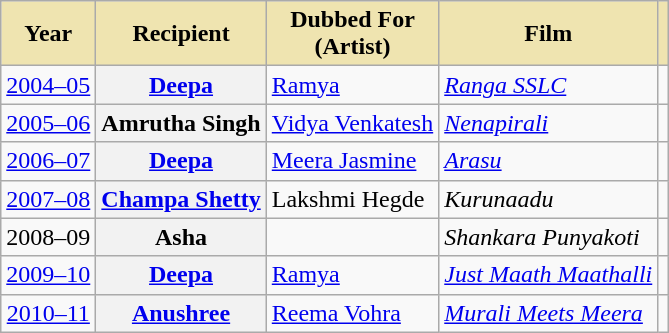<table class="wikitable sortable">
<tr>
<th scope="col" style="background-color:#EFE4B0">Year</th>
<th scope="col" style="background-color:#EFE4B0">Recipient</th>
<th scope="col" style="background-color:#EFE4B0">Dubbed For<br>(Artist)</th>
<th scope="col" style="background-color:#EFE4B0">Film</th>
<th scope="col" style="background-color:#EFE4B0"></th>
</tr>
<tr>
<td align="center"><a href='#'>2004–05</a></td>
<th><a href='#'>Deepa</a></th>
<td><a href='#'>Ramya</a></td>
<td><em><a href='#'>Ranga SSLC</a></em></td>
<td align="center"></td>
</tr>
<tr>
<td align="center"><a href='#'>2005–06</a></td>
<th>Amrutha Singh</th>
<td><a href='#'>Vidya Venkatesh</a></td>
<td><em><a href='#'>Nenapirali</a></em></td>
<td align="center"></td>
</tr>
<tr>
<td align="center"><a href='#'>2006–07</a></td>
<th><a href='#'>Deepa</a></th>
<td><a href='#'>Meera Jasmine</a></td>
<td><em><a href='#'>Arasu</a></em></td>
<td align="center"></td>
</tr>
<tr>
<td align="center"><a href='#'>2007–08</a></td>
<th><a href='#'>Champa Shetty</a></th>
<td>Lakshmi Hegde</td>
<td><em>Kurunaadu</em></td>
<td align="center"></td>
</tr>
<tr>
<td align="center">2008–09</td>
<th>Asha</th>
<td></td>
<td><em>Shankara Punyakoti</em></td>
<td align="center"></td>
</tr>
<tr>
<td align="center"><a href='#'>2009–10</a></td>
<th><a href='#'>Deepa</a></th>
<td><a href='#'>Ramya</a></td>
<td><em><a href='#'>Just Maath Maathalli</a></em></td>
<td align="center"></td>
</tr>
<tr>
<td align="center"><a href='#'>2010–11</a></td>
<th><a href='#'>Anushree</a></th>
<td><a href='#'>Reema Vohra</a></td>
<td><em><a href='#'>Murali Meets Meera</a></em></td>
<td align="center"></td>
</tr>
</table>
